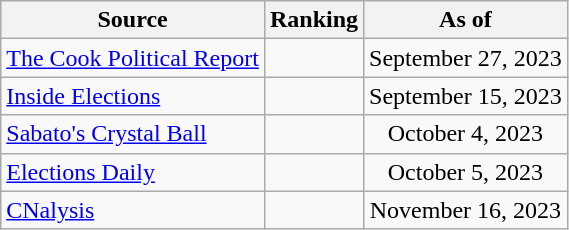<table class="wikitable" style="text-align:center">
<tr>
<th>Source</th>
<th>Ranking</th>
<th>As of</th>
</tr>
<tr>
<td align=left><a href='#'>The Cook Political Report</a></td>
<td></td>
<td>September 27, 2023</td>
</tr>
<tr>
<td align=left><a href='#'>Inside Elections</a></td>
<td></td>
<td>September 15, 2023</td>
</tr>
<tr>
<td align=left><a href='#'>Sabato's Crystal Ball</a></td>
<td></td>
<td>October 4, 2023</td>
</tr>
<tr>
<td align=left><a href='#'>Elections Daily</a></td>
<td></td>
<td>October 5, 2023</td>
</tr>
<tr>
<td align=left><a href='#'>CNalysis</a></td>
<td></td>
<td>November 16, 2023</td>
</tr>
</table>
